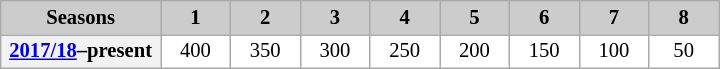<table class="wikitable plainrowheaders" style="background:#fff; font-size:86%; line-height:16px; border:grey solid 1px; border-collapse:collapse;">
<tr style="background:#ccc; text-align:center;">
<th style="background:#ccc;" align=center>Seasons</th>
<th style="background:#ccc;" width=40>1</th>
<th style="background:#ccc;" width=40>2</th>
<th style="background:#ccc;" width=40>3</th>
<th style="background:#ccc;" width=40>4</th>
<th style="background:#ccc;" width=40>5</th>
<th style="background:#ccc;" width=40>6</th>
<th style="background:#ccc;" width=40>7</th>
<th style="background:#ccc;" width=40>8</th>
</tr>
<tr style="text-align: center;">
<th width=100 align=left><a href='#'>2017/18</a>–present</th>
<td>400</td>
<td>350</td>
<td>300</td>
<td>250</td>
<td>200</td>
<td>150</td>
<td>100</td>
<td>50</td>
</tr>
</table>
